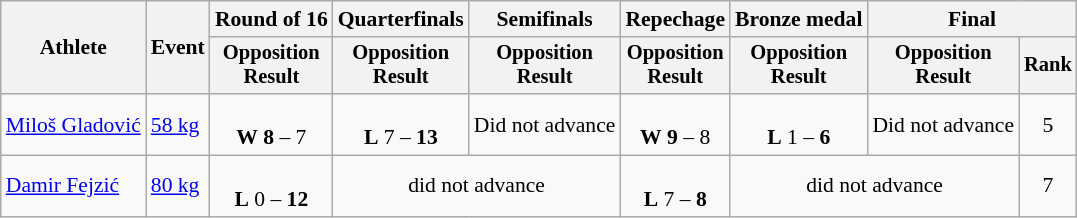<table class="wikitable" style="font-size:90%">
<tr>
<th rowspan="2">Athlete</th>
<th rowspan="2">Event</th>
<th>Round of 16</th>
<th>Quarterfinals</th>
<th>Semifinals</th>
<th>Repechage</th>
<th>Bronze medal</th>
<th colspan=2>Final</th>
</tr>
<tr style="font-size:95%">
<th>Opposition<br>Result</th>
<th>Opposition<br>Result</th>
<th>Opposition<br>Result</th>
<th>Opposition<br>Result</th>
<th>Opposition<br>Result</th>
<th>Opposition<br>Result</th>
<th>Rank</th>
</tr>
<tr align=center>
<td align=left><a href='#'>Miloš Gladović</a></td>
<td align=left><a href='#'>58 kg</a></td>
<td> <br> <strong>W</strong> <strong>8</strong> – 7</td>
<td> <br> <strong>L</strong> 7 – <strong>13</strong></td>
<td>Did not advance</td>
<td> <br> <strong>W</strong> <strong>9</strong> – 8</td>
<td> <br> <strong>L</strong> 1 – <strong>6</strong></td>
<td>Did not advance</td>
<td>5</td>
</tr>
<tr align=center>
<td align=left><a href='#'>Damir Fejzić</a></td>
<td align=left><a href='#'>80 kg</a></td>
<td> <br> <strong>L</strong> 0 – <strong>12</strong></td>
<td colspan=2>did not advance</td>
<td> <br> <strong>L</strong> 7 – <strong>8</strong></td>
<td colspan=2>did not advance</td>
<td>7</td>
</tr>
</table>
